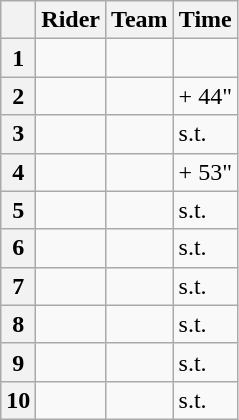<table class="wikitable">
<tr>
<th></th>
<th>Rider</th>
<th>Team</th>
<th>Time</th>
</tr>
<tr>
<th>1</th>
<td></td>
<td></td>
<td></td>
</tr>
<tr>
<th>2</th>
<td></td>
<td></td>
<td>+ 44"</td>
</tr>
<tr>
<th>3</th>
<td></td>
<td></td>
<td>s.t.</td>
</tr>
<tr>
<th>4</th>
<td></td>
<td></td>
<td>+ 53"</td>
</tr>
<tr>
<th>5</th>
<td> </td>
<td></td>
<td>s.t.</td>
</tr>
<tr>
<th>6</th>
<td></td>
<td></td>
<td>s.t.</td>
</tr>
<tr>
<th>7</th>
<td></td>
<td></td>
<td>s.t.</td>
</tr>
<tr>
<th>8</th>
<td></td>
<td></td>
<td>s.t.</td>
</tr>
<tr>
<th>9</th>
<td></td>
<td></td>
<td>s.t.</td>
</tr>
<tr>
<th>10</th>
<td></td>
<td></td>
<td>s.t.</td>
</tr>
</table>
